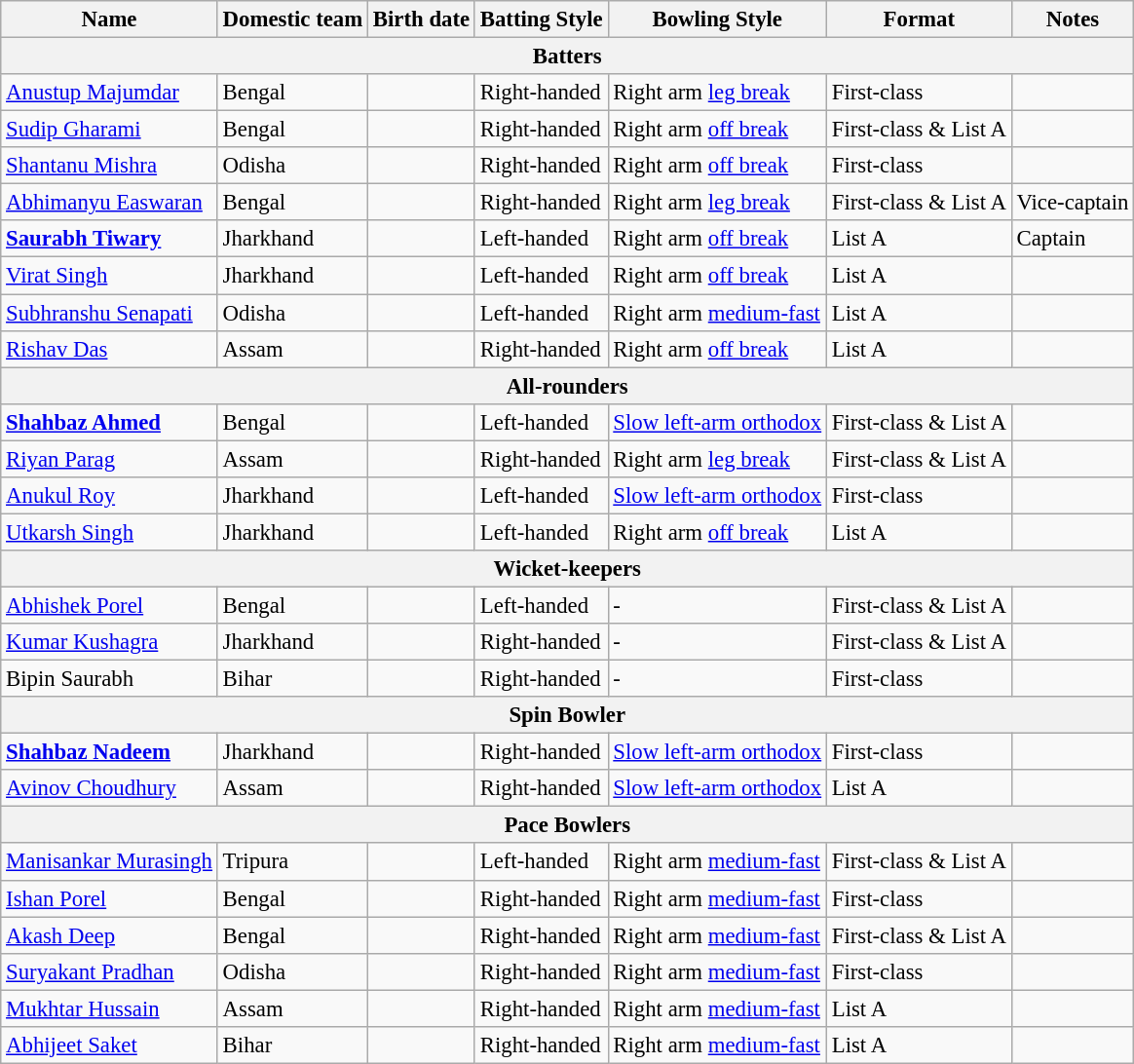<table class="wikitable" style="font-size:95%;">
<tr>
<th>Name</th>
<th>Domestic team</th>
<th>Birth date</th>
<th>Batting Style</th>
<th>Bowling Style</th>
<th>Format</th>
<th>Notes</th>
</tr>
<tr>
<th colspan="7">Batters</th>
</tr>
<tr>
<td><a href='#'>Anustup Majumdar</a></td>
<td>Bengal</td>
<td></td>
<td>Right-handed</td>
<td>Right arm <a href='#'>leg break</a></td>
<td>First-class</td>
<td></td>
</tr>
<tr>
<td><a href='#'>Sudip Gharami</a></td>
<td>Bengal</td>
<td></td>
<td>Right-handed</td>
<td>Right arm <a href='#'>off break</a></td>
<td>First-class & List A</td>
<td></td>
</tr>
<tr>
<td><a href='#'>Shantanu Mishra</a></td>
<td>Odisha</td>
<td></td>
<td>Right-handed</td>
<td>Right arm <a href='#'>off break</a></td>
<td>First-class</td>
<td></td>
</tr>
<tr>
<td><a href='#'>Abhimanyu Easwaran</a></td>
<td>Bengal</td>
<td></td>
<td>Right-handed</td>
<td>Right arm <a href='#'>leg break</a></td>
<td>First-class & List A</td>
<td>Vice-captain</td>
</tr>
<tr>
<td><strong><a href='#'>Saurabh Tiwary</a></strong></td>
<td>Jharkhand</td>
<td></td>
<td>Left-handed</td>
<td>Right arm <a href='#'>off break</a></td>
<td>List A</td>
<td>Captain</td>
</tr>
<tr>
<td><a href='#'>Virat Singh</a></td>
<td>Jharkhand</td>
<td></td>
<td>Left-handed</td>
<td>Right arm <a href='#'>off break</a></td>
<td>List A</td>
<td></td>
</tr>
<tr>
<td><a href='#'>Subhranshu Senapati</a></td>
<td>Odisha</td>
<td></td>
<td>Left-handed</td>
<td>Right arm <a href='#'>medium-fast</a></td>
<td>List A</td>
<td></td>
</tr>
<tr>
<td><a href='#'>Rishav Das</a></td>
<td>Assam</td>
<td></td>
<td>Right-handed</td>
<td>Right arm <a href='#'>off break</a></td>
<td>List A</td>
<td></td>
</tr>
<tr>
<th colspan="7">All-rounders</th>
</tr>
<tr>
<td><strong><a href='#'>Shahbaz Ahmed</a></strong></td>
<td>Bengal</td>
<td></td>
<td>Left-handed</td>
<td><a href='#'>Slow left-arm orthodox</a></td>
<td>First-class & List A</td>
<td></td>
</tr>
<tr>
<td><a href='#'>Riyan Parag</a></td>
<td>Assam</td>
<td></td>
<td>Right-handed</td>
<td>Right arm <a href='#'>leg break</a></td>
<td>First-class & List A</td>
<td></td>
</tr>
<tr>
<td><a href='#'>Anukul Roy</a></td>
<td>Jharkhand</td>
<td></td>
<td>Left-handed</td>
<td><a href='#'>Slow left-arm orthodox</a></td>
<td>First-class</td>
<td></td>
</tr>
<tr>
<td><a href='#'>Utkarsh Singh</a></td>
<td>Jharkhand</td>
<td></td>
<td>Left-handed</td>
<td>Right arm <a href='#'>off break</a></td>
<td>List A</td>
<td></td>
</tr>
<tr>
<th colspan="7">Wicket-keepers</th>
</tr>
<tr>
<td><a href='#'>Abhishek Porel</a></td>
<td>Bengal</td>
<td></td>
<td>Left-handed</td>
<td>-</td>
<td>First-class & List A</td>
<td></td>
</tr>
<tr>
<td><a href='#'>Kumar Kushagra</a></td>
<td>Jharkhand</td>
<td></td>
<td>Right-handed</td>
<td>-</td>
<td>First-class & List A</td>
<td></td>
</tr>
<tr>
<td>Bipin Saurabh</td>
<td>Bihar</td>
<td></td>
<td>Right-handed</td>
<td>-</td>
<td>First-class</td>
<td></td>
</tr>
<tr>
<th colspan="7">Spin Bowler</th>
</tr>
<tr>
<td><strong><a href='#'>Shahbaz Nadeem</a></strong></td>
<td>Jharkhand</td>
<td></td>
<td>Right-handed</td>
<td><a href='#'>Slow left-arm orthodox</a></td>
<td>First-class</td>
<td></td>
</tr>
<tr>
<td><a href='#'>Avinov Choudhury</a></td>
<td>Assam</td>
<td></td>
<td>Right-handed</td>
<td><a href='#'>Slow left-arm orthodox</a></td>
<td>List A</td>
<td></td>
</tr>
<tr>
<th colspan="7">Pace Bowlers</th>
</tr>
<tr>
<td><a href='#'>Manisankar Murasingh</a></td>
<td>Tripura</td>
<td></td>
<td>Left-handed</td>
<td>Right arm <a href='#'>medium-fast</a></td>
<td>First-class & List A</td>
<td></td>
</tr>
<tr>
<td><a href='#'>Ishan Porel</a></td>
<td>Bengal</td>
<td></td>
<td>Right-handed</td>
<td>Right arm <a href='#'>medium-fast</a></td>
<td>First-class</td>
<td></td>
</tr>
<tr>
<td><a href='#'>Akash Deep</a></td>
<td>Bengal</td>
<td></td>
<td>Right-handed</td>
<td>Right arm <a href='#'>medium-fast</a></td>
<td>First-class & List A</td>
<td></td>
</tr>
<tr>
<td><a href='#'>Suryakant Pradhan</a></td>
<td>Odisha</td>
<td></td>
<td>Right-handed</td>
<td>Right arm <a href='#'>medium-fast</a></td>
<td>First-class</td>
<td></td>
</tr>
<tr>
<td><a href='#'>Mukhtar Hussain</a></td>
<td>Assam</td>
<td></td>
<td>Right-handed</td>
<td>Right arm <a href='#'>medium-fast</a></td>
<td>List A</td>
<td></td>
</tr>
<tr>
<td><a href='#'>Abhijeet Saket</a></td>
<td>Bihar</td>
<td></td>
<td>Right-handed</td>
<td>Right arm <a href='#'>medium-fast</a></td>
<td>List A</td>
<td></td>
</tr>
</table>
